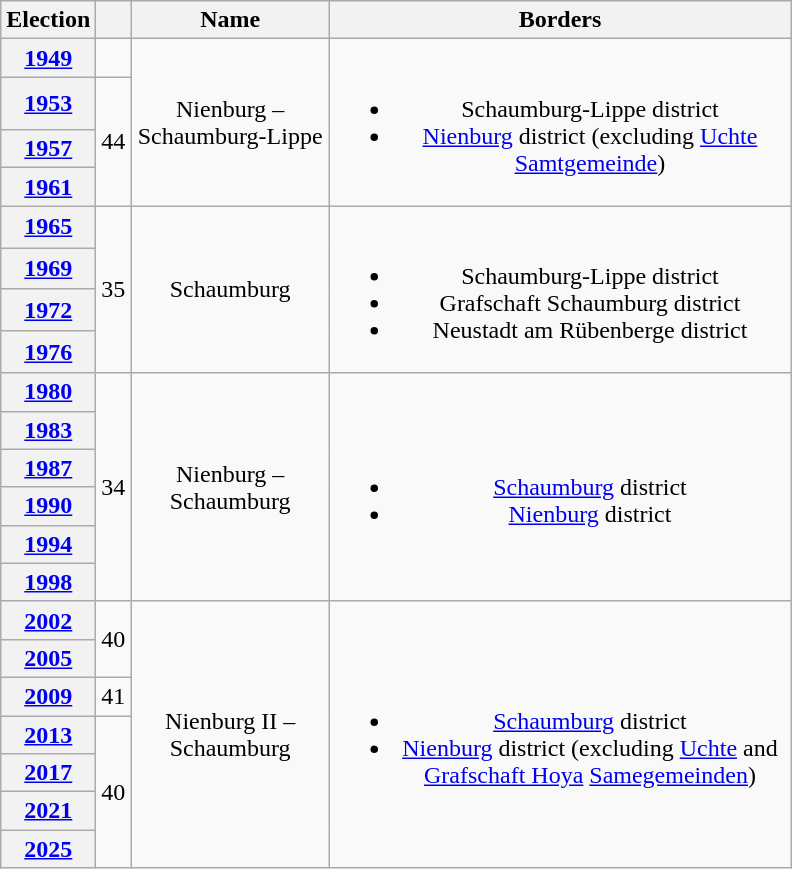<table class=wikitable style="text-align:center">
<tr>
<th>Election</th>
<th></th>
<th width=125px>Name</th>
<th width=300px>Borders</th>
</tr>
<tr>
<th><a href='#'>1949</a></th>
<td></td>
<td rowspan=4>Nienburg – Schaumburg-Lippe</td>
<td rowspan=4><br><ul><li>Schaumburg-Lippe district</li><li><a href='#'>Nienburg</a> district (excluding <a href='#'>Uchte</a> <a href='#'>Samtgemeinde</a>)</li></ul></td>
</tr>
<tr>
<th><a href='#'>1953</a></th>
<td rowspan=3>44</td>
</tr>
<tr>
<th><a href='#'>1957</a></th>
</tr>
<tr>
<th><a href='#'>1961</a></th>
</tr>
<tr>
<th><a href='#'>1965</a></th>
<td rowspan=4>35</td>
<td rowspan=4>Schaumburg</td>
<td rowspan=4><br><ul><li>Schaumburg-Lippe district</li><li>Grafschaft Schaumburg district</li><li>Neustadt am Rübenberge district</li></ul></td>
</tr>
<tr>
<th><a href='#'>1969</a></th>
</tr>
<tr>
<th><a href='#'>1972</a></th>
</tr>
<tr>
<th><a href='#'>1976</a></th>
</tr>
<tr>
<th><a href='#'>1980</a></th>
<td rowspan=6>34</td>
<td rowspan=6>Nienburg – Schaumburg</td>
<td rowspan=6><br><ul><li><a href='#'>Schaumburg</a> district</li><li><a href='#'>Nienburg</a> district</li></ul></td>
</tr>
<tr>
<th><a href='#'>1983</a></th>
</tr>
<tr>
<th><a href='#'>1987</a></th>
</tr>
<tr>
<th><a href='#'>1990</a></th>
</tr>
<tr>
<th><a href='#'>1994</a></th>
</tr>
<tr>
<th><a href='#'>1998</a></th>
</tr>
<tr>
<th><a href='#'>2002</a></th>
<td rowspan=2>40</td>
<td rowspan=7>Nienburg II – Schaumburg</td>
<td rowspan=7><br><ul><li><a href='#'>Schaumburg</a> district</li><li><a href='#'>Nienburg</a> district (excluding <a href='#'>Uchte</a> and <a href='#'>Grafschaft Hoya</a> <a href='#'>Samegemeinden</a>)</li></ul></td>
</tr>
<tr>
<th><a href='#'>2005</a></th>
</tr>
<tr>
<th><a href='#'>2009</a></th>
<td>41</td>
</tr>
<tr>
<th><a href='#'>2013</a></th>
<td rowspan=4>40</td>
</tr>
<tr>
<th><a href='#'>2017</a></th>
</tr>
<tr>
<th><a href='#'>2021</a></th>
</tr>
<tr>
<th><a href='#'>2025</a></th>
</tr>
</table>
